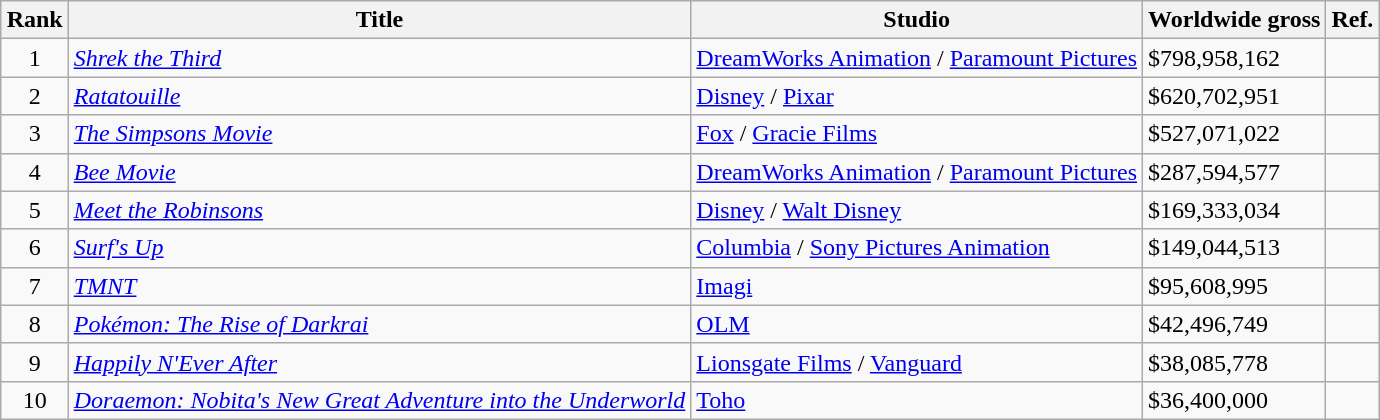<table class="wikitable sortable" style="margin:auto; margin:auto;">
<tr>
<th>Rank</th>
<th>Title</th>
<th>Studio</th>
<th>Worldwide gross</th>
<th>Ref.</th>
</tr>
<tr>
<td align="center">1</td>
<td><em><a href='#'>Shrek the Third</a></em></td>
<td><a href='#'>DreamWorks Animation</a> /  <a href='#'>Paramount Pictures</a></td>
<td>$798,958,162</td>
<td></td>
</tr>
<tr>
<td align="center">2</td>
<td><em><a href='#'>Ratatouille</a></em></td>
<td><a href='#'>Disney</a> / <a href='#'>Pixar</a></td>
<td>$620,702,951</td>
<td></td>
</tr>
<tr>
<td align="center">3</td>
<td><em><a href='#'>The Simpsons Movie</a></em></td>
<td><a href='#'>Fox</a> / <a href='#'>Gracie Films</a></td>
<td>$527,071,022</td>
<td></td>
</tr>
<tr>
<td align="center">4</td>
<td><em><a href='#'>Bee Movie</a></em></td>
<td><a href='#'>DreamWorks Animation</a> / <a href='#'>Paramount Pictures</a></td>
<td>$287,594,577</td>
<td></td>
</tr>
<tr>
<td align="center">5</td>
<td><em><a href='#'>Meet the Robinsons</a></em></td>
<td><a href='#'>Disney</a> / <a href='#'>Walt Disney</a></td>
<td>$169,333,034</td>
<td></td>
</tr>
<tr>
<td align="center">6</td>
<td><em><a href='#'>Surf's Up</a></em></td>
<td><a href='#'>Columbia</a> / <a href='#'>Sony Pictures Animation</a></td>
<td>$149,044,513</td>
<td></td>
</tr>
<tr>
<td align="center">7</td>
<td><em><a href='#'>TMNT</a></em></td>
<td><a href='#'>Imagi</a></td>
<td>$95,608,995</td>
<td></td>
</tr>
<tr>
<td align="center">8</td>
<td><em><a href='#'>Pokémon: The Rise of Darkrai</a></em></td>
<td><a href='#'>OLM</a></td>
<td>$42,496,749</td>
<td></td>
</tr>
<tr>
<td align="center">9</td>
<td><em><a href='#'>Happily N'Ever After</a></em></td>
<td><a href='#'>Lionsgate Films</a> / <a href='#'>Vanguard</a></td>
<td>$38,085,778</td>
<td></td>
</tr>
<tr>
<td align="center">10</td>
<td><em><a href='#'>Doraemon: Nobita's New Great Adventure into the Underworld</a></em></td>
<td><a href='#'>Toho</a></td>
<td>$36,400,000</td>
<td></td>
</tr>
</table>
